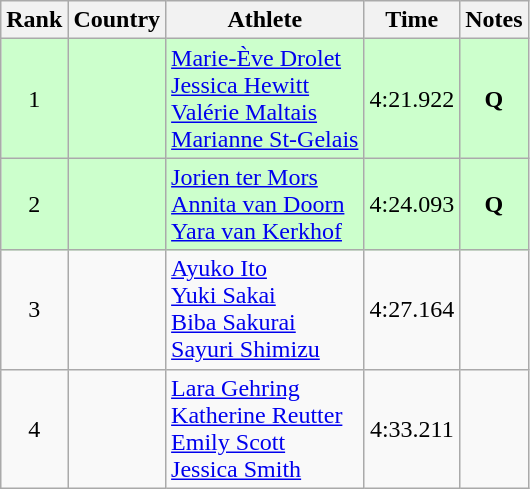<table class="wikitable sortable" style="text-align:center">
<tr>
<th>Rank</th>
<th>Country</th>
<th>Athlete</th>
<th>Time</th>
<th>Notes</th>
</tr>
<tr bgcolor="#ccffcc">
<td>1</td>
<td align=left></td>
<td align=left><a href='#'>Marie-Ève Drolet</a> <br> <a href='#'>Jessica Hewitt</a> <br> <a href='#'>Valérie Maltais</a> <br> <a href='#'>Marianne St-Gelais</a></td>
<td>4:21.922</td>
<td><strong>Q</strong></td>
</tr>
<tr bgcolor="#ccffcc">
<td>2</td>
<td align=left></td>
<td align=left><a href='#'>Jorien ter Mors</a> <br> <a href='#'>Annita van Doorn</a> <br> <a href='#'>Yara van Kerkhof</a> <br> </td>
<td>4:24.093</td>
<td><strong>Q</strong></td>
</tr>
<tr>
<td>3</td>
<td align=left></td>
<td align=left><a href='#'>Ayuko Ito</a> <br> <a href='#'>Yuki Sakai</a> <br> <a href='#'>Biba Sakurai</a> <br> <a href='#'>Sayuri Shimizu</a></td>
<td>4:27.164</td>
<td></td>
</tr>
<tr>
<td>4</td>
<td align=left></td>
<td align=left><a href='#'>Lara Gehring</a> <br> <a href='#'>Katherine Reutter</a> <br> <a href='#'>Emily Scott</a> <br> <a href='#'>Jessica Smith</a></td>
<td>4:33.211</td>
<td></td>
</tr>
</table>
